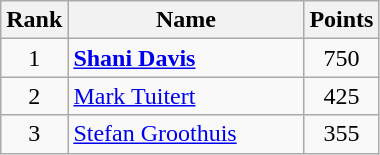<table class="wikitable" border="1">
<tr>
<th width=30>Rank</th>
<th width=150>Name</th>
<th width=25>Points</th>
</tr>
<tr align=center>
<td>1</td>
<td align=left> <strong><a href='#'>Shani Davis</a></strong></td>
<td>750</td>
</tr>
<tr align=center>
<td>2</td>
<td align=left> <a href='#'>Mark Tuitert</a></td>
<td>425</td>
</tr>
<tr align=center>
<td>3</td>
<td align=left> <a href='#'>Stefan Groothuis</a></td>
<td>355</td>
</tr>
</table>
